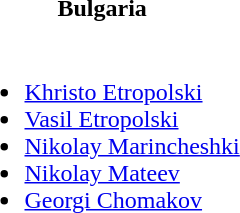<table>
<tr>
<th>Bulgaria</th>
</tr>
<tr>
<td><br><ul><li><a href='#'>Khristo Etropolski</a></li><li><a href='#'>Vasil Etropolski</a></li><li><a href='#'>Nikolay Marincheshki</a></li><li><a href='#'>Nikolay Mateev</a></li><li><a href='#'>Georgi Chomakov</a></li></ul></td>
</tr>
</table>
